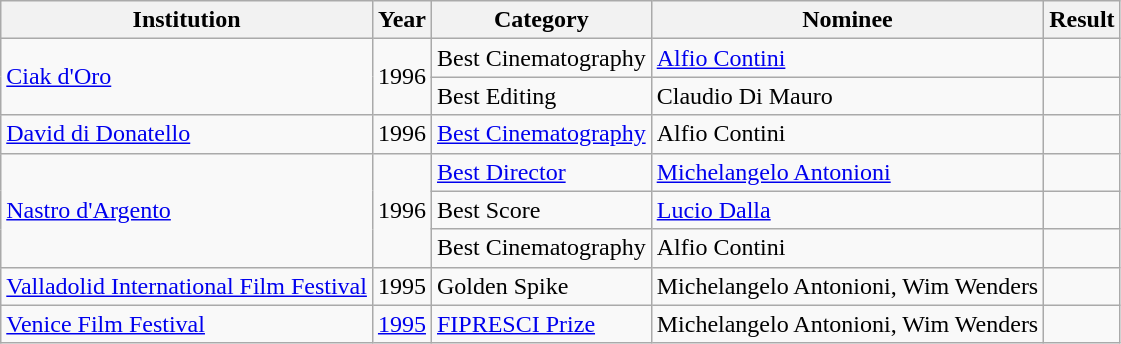<table class="wikitable">
<tr>
<th>Institution</th>
<th>Year</th>
<th>Category</th>
<th>Nominee</th>
<th>Result</th>
</tr>
<tr>
<td rowspan="2"><a href='#'>Ciak d'Oro</a></td>
<td rowspan="2">1996</td>
<td>Best Cinematography</td>
<td><a href='#'>Alfio Contini</a></td>
<td></td>
</tr>
<tr>
<td>Best Editing</td>
<td>Claudio Di Mauro</td>
<td></td>
</tr>
<tr>
<td><a href='#'>David di Donatello</a></td>
<td>1996</td>
<td><a href='#'>Best Cinematography</a></td>
<td>Alfio Contini</td>
<td></td>
</tr>
<tr>
<td rowspan="3"><a href='#'>Nastro d'Argento</a></td>
<td rowspan="3">1996</td>
<td><a href='#'>Best Director</a></td>
<td><a href='#'>Michelangelo Antonioni</a></td>
<td></td>
</tr>
<tr>
<td>Best Score</td>
<td><a href='#'>Lucio Dalla</a></td>
<td></td>
</tr>
<tr>
<td>Best Cinematography</td>
<td>Alfio Contini</td>
<td></td>
</tr>
<tr>
<td><a href='#'>Valladolid International Film Festival</a></td>
<td>1995</td>
<td>Golden Spike</td>
<td>Michelangelo Antonioni, Wim Wenders</td>
<td></td>
</tr>
<tr>
<td><a href='#'>Venice Film Festival</a></td>
<td><a href='#'>1995</a></td>
<td><a href='#'>FIPRESCI Prize</a></td>
<td>Michelangelo Antonioni, Wim Wenders</td>
<td></td>
</tr>
</table>
